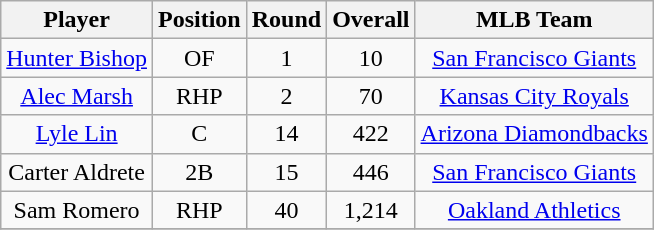<table class="wikitable" style="text-align:center;">
<tr>
<th>Player</th>
<th>Position</th>
<th>Round</th>
<th>Overall</th>
<th>MLB Team</th>
</tr>
<tr>
<td><a href='#'>Hunter Bishop</a></td>
<td>OF</td>
<td>1</td>
<td>10</td>
<td><a href='#'>San Francisco Giants</a></td>
</tr>
<tr>
<td><a href='#'>Alec Marsh</a></td>
<td>RHP</td>
<td>2</td>
<td>70</td>
<td><a href='#'>Kansas City Royals</a></td>
</tr>
<tr>
<td><a href='#'>Lyle Lin</a></td>
<td>C</td>
<td>14</td>
<td>422</td>
<td><a href='#'>Arizona Diamondbacks</a></td>
</tr>
<tr>
<td>Carter Aldrete</td>
<td>2B</td>
<td>15</td>
<td>446</td>
<td><a href='#'>San Francisco Giants</a></td>
</tr>
<tr>
<td>Sam Romero</td>
<td>RHP</td>
<td>40</td>
<td>1,214</td>
<td><a href='#'>Oakland Athletics</a></td>
</tr>
<tr>
</tr>
</table>
